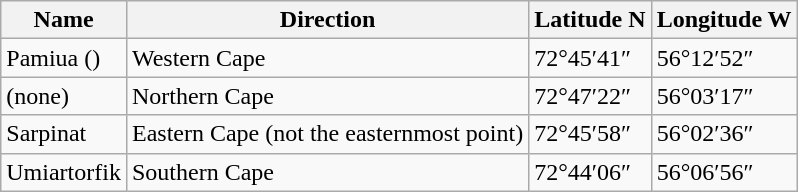<table class="wikitable">
<tr>
<th>Name</th>
<th>Direction</th>
<th>Latitude N</th>
<th>Longitude W</th>
</tr>
<tr>
<td>Pamiua ()</td>
<td>Western Cape</td>
<td>72°45′41″</td>
<td>56°12′52″</td>
</tr>
<tr>
<td>(none)</td>
<td>Northern Cape</td>
<td>72°47′22″</td>
<td>56°03′17″</td>
</tr>
<tr>
<td>Sarpinat</td>
<td>Eastern Cape (not the easternmost point)</td>
<td>72°45′58″</td>
<td>56°02′36″</td>
</tr>
<tr>
<td>Umiartorfik</td>
<td>Southern Cape</td>
<td>72°44′06″</td>
<td>56°06′56″</td>
</tr>
</table>
